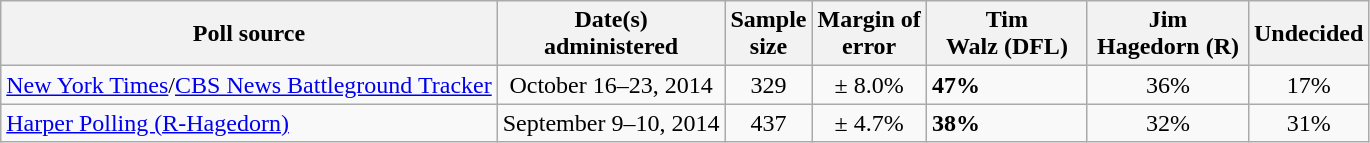<table class="wikitable">
<tr>
<th>Poll source</th>
<th>Date(s)<br>administered</th>
<th>Sample<br>size</th>
<th>Margin of<br>error</th>
<th style="width:100px;">Tim<br>Walz (DFL)</th>
<th style="width:100px;">Jim<br>Hagedorn (R)</th>
<th>Undecided</th>
</tr>
<tr>
<td><a href='#'>New York Times</a>/<a href='#'>CBS News Battleground Tracker</a></td>
<td align=center>October 16–23, 2014</td>
<td align=center>329</td>
<td align=center>± 8.0%</td>
<td><strong>47%</strong></td>
<td align=center>36%</td>
<td align=center>17%</td>
</tr>
<tr>
<td><a href='#'>Harper Polling (R-Hagedorn)</a></td>
<td align=center>September 9–10, 2014</td>
<td align=center>437</td>
<td align=center>± 4.7%</td>
<td><strong>38%</strong></td>
<td align=center>32%</td>
<td align=center>31%</td>
</tr>
</table>
